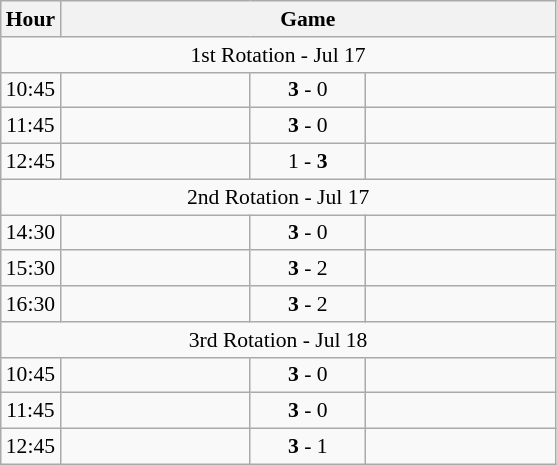<table class="wikitable" style="text-align:center;font-size:90%">
<tr>
<th>Hour</th>
<th colspan=3>Game</th>
</tr>
<tr>
<td colspan=4>1st Rotation - Jul 17</td>
</tr>
<tr>
<td>10:45</td>
<td align="left" width="120px"><strong></strong></td>
<td width="70px"><strong>3</strong> - 0</td>
<td align="right" width="120px"></td>
</tr>
<tr>
<td>11:45</td>
<td align="left" width="120px"><strong></strong></td>
<td width="70px"><strong>3</strong> - 0</td>
<td align="right" width="120px"></td>
</tr>
<tr>
<td>12:45</td>
<td align="left" width="120px"></td>
<td width="70px">1 - <strong>3</strong></td>
<td align="right" width="120px"><strong></strong></td>
</tr>
<tr>
<td colspan=4>2nd Rotation - Jul 17</td>
</tr>
<tr>
<td>14:30</td>
<td align="left" width="120px"><strong></strong></td>
<td width="70px"><strong>3</strong> - 0</td>
<td align="right" width="120px"></td>
</tr>
<tr>
<td>15:30</td>
<td align="left" width="120px"><strong></strong></td>
<td width="70px"><strong>3</strong> - 2</td>
<td align="right" width="120px"></td>
</tr>
<tr>
<td>16:30</td>
<td align="left" width="120px"><strong></strong></td>
<td width="70px"><strong>3</strong> - 2</td>
<td align="right" width="120px"></td>
</tr>
<tr>
<td colspan=4>3rd Rotation - Jul 18</td>
</tr>
<tr>
<td>10:45</td>
<td align="left" width="120px"><strong></strong></td>
<td width="70px"><strong>3</strong> - 0</td>
<td align="right" width="120px"></td>
</tr>
<tr>
<td>11:45</td>
<td align="left" width="120px"><strong></strong></td>
<td width="70px"><strong>3</strong> - 0</td>
<td align="right" width="120px"></td>
</tr>
<tr>
<td>12:45</td>
<td align="left" width="120px"><strong></strong></td>
<td width="70px"><strong>3</strong> - 1</td>
<td align="right" width="120px"></td>
</tr>
</table>
